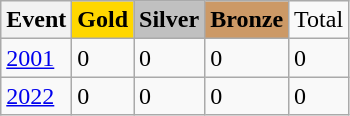<table class="wikitable">
<tr>
<th>Event</th>
<td style="background:gold; font-weight:bold;">Gold</td>
<td style="background:silver; font-weight:bold;">Silver</td>
<td style="background:#c96; font-weight:bold;">Bronze</td>
<td>Total</td>
</tr>
<tr>
<td><a href='#'>2001</a></td>
<td>0</td>
<td>0</td>
<td>0</td>
<td>0</td>
</tr>
<tr>
<td><a href='#'>2022</a></td>
<td>0</td>
<td>0</td>
<td>0</td>
<td>0</td>
</tr>
</table>
